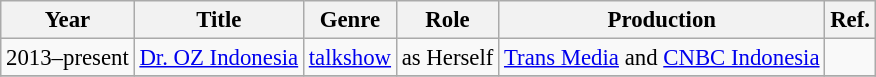<table class="wikitable" style="font-size: 95%;">
<tr>
<th>Year</th>
<th>Title</th>
<th>Genre</th>
<th>Role</th>
<th>Production</th>
<th>Ref.</th>
</tr>
<tr>
<td>2013–present</td>
<td><a href='#'>Dr. OZ Indonesia</a></td>
<td><a href='#'>talkshow</a></td>
<td>as Herself</td>
<td><a href='#'>Trans Media</a> and <a href='#'>CNBC Indonesia</a></td>
<td></td>
</tr>
<tr>
</tr>
</table>
